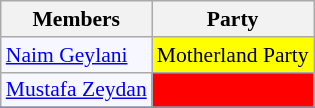<table class=wikitable style="border:1px solid #8888aa; background-color:#f7f8ff; padding:0px; font-size:90%;">
<tr>
<th>Members</th>
<th>Party</th>
</tr>
<tr>
<td><a href='#'>Naim Geylani</a></td>
<td style="background: #ffff00">Motherland Party</td>
</tr>
<tr>
<td><a href='#'>Mustafa Zeydan</a></td>
<td style="background: #ff0000"></td>
</tr>
<tr>
</tr>
</table>
